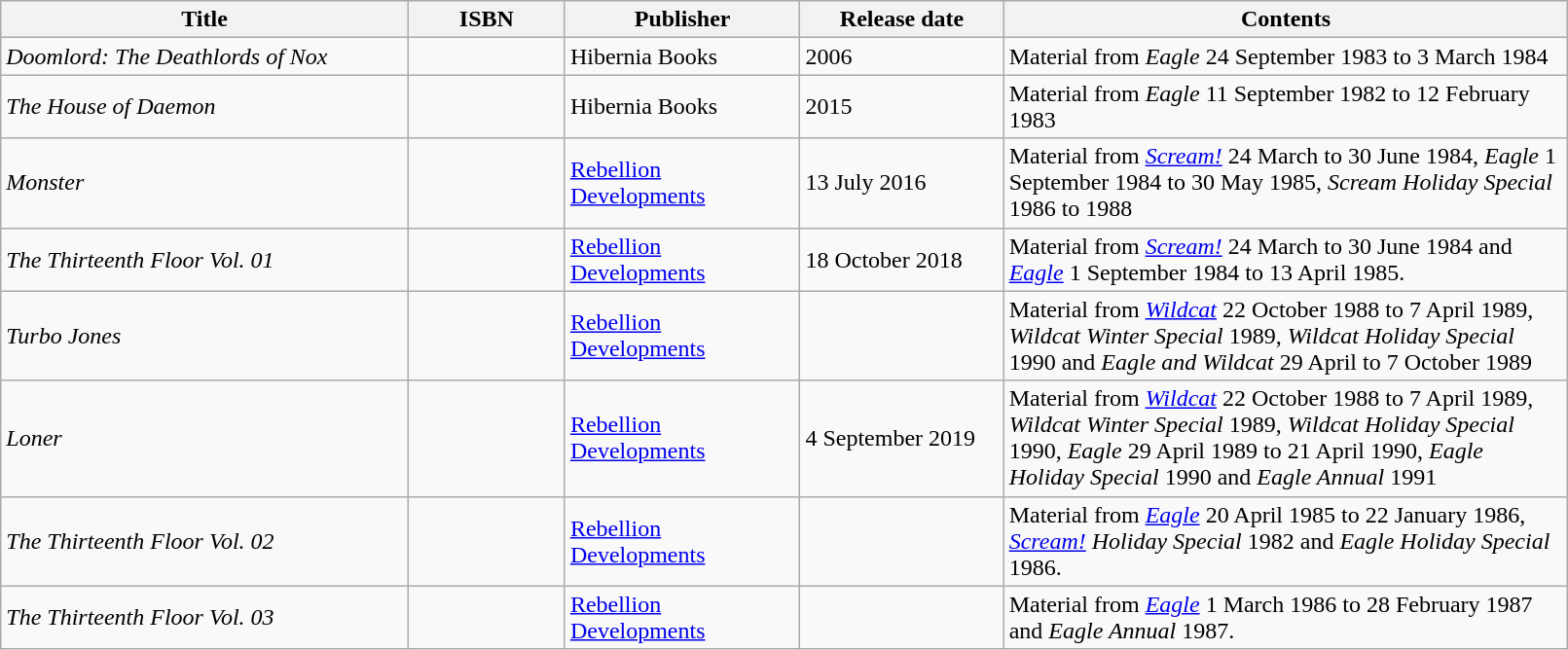<table class="wikitable" width="85%">
<tr>
<th width=26%>Title</th>
<th width=10%>ISBN</th>
<th width=15%>Publisher</th>
<th width=13%>Release date</th>
<th width=36%>Contents</th>
</tr>
<tr>
<td><em>Doomlord: The Deathlords of Nox</em></td>
<td></td>
<td>Hibernia Books</td>
<td>2006</td>
<td>Material from <em>Eagle</em> 24 September 1983 to 3 March 1984</td>
</tr>
<tr>
<td><em>The House of Daemon</em></td>
<td></td>
<td>Hibernia Books</td>
<td>2015</td>
<td>Material from <em>Eagle</em> 11 September 1982 to 12 February 1983</td>
</tr>
<tr>
<td><em>Monster</em></td>
<td></td>
<td><a href='#'>Rebellion Developments</a></td>
<td>13 July 2016</td>
<td>Material from <em><a href='#'>Scream!</a></em> 24 March to 30 June 1984, <em>Eagle</em> 1 September 1984 to 30 May 1985, <em>Scream Holiday Special</em> 1986 to 1988</td>
</tr>
<tr>
<td><em>The Thirteenth Floor Vol. 01</em></td>
<td></td>
<td><a href='#'>Rebellion Developments</a></td>
<td>18 October 2018</td>
<td>Material from <em><a href='#'>Scream!</a></em> 24 March to 30 June 1984 and <em><a href='#'>Eagle</a></em> 1 September 1984 to 13 April 1985.</td>
</tr>
<tr>
<td><em>Turbo Jones</em></td>
<td></td>
<td><a href='#'>Rebellion Developments</a></td>
<td></td>
<td>Material from <em><a href='#'>Wildcat</a></em> 22 October 1988 to 7 April 1989, <em>Wildcat Winter Special</em> 1989, <em>Wildcat Holiday Special</em> 1990 and <em>Eagle and Wildcat</em> 29 April to 7 October 1989</td>
</tr>
<tr>
<td><em>Loner</em></td>
<td></td>
<td><a href='#'>Rebellion Developments</a></td>
<td>4 September 2019</td>
<td>Material from <em><a href='#'>Wildcat</a></em> 22 October 1988 to 7 April 1989, <em>Wildcat Winter Special</em> 1989, <em>Wildcat Holiday Special</em> 1990, <em>Eagle</em> 29 April 1989 to 21 April 1990, <em>Eagle Holiday Special</em> 1990 and <em>Eagle Annual</em> 1991</td>
</tr>
<tr>
<td><em>The Thirteenth Floor Vol. 02</em></td>
<td></td>
<td><a href='#'>Rebellion Developments</a></td>
<td></td>
<td>Material from <em><a href='#'>Eagle</a></em> 20 April 1985 to 22 January 1986, <em><a href='#'>Scream!</a> Holiday Special</em> 1982 and <em>Eagle Holiday Special</em> 1986.</td>
</tr>
<tr>
<td><em>The Thirteenth Floor Vol. 03</em></td>
<td></td>
<td><a href='#'>Rebellion Developments</a></td>
<td></td>
<td>Material from <em><a href='#'>Eagle</a></em> 1 March 1986 to 28 February 1987 and <em>Eagle Annual</em> 1987.</td>
</tr>
</table>
